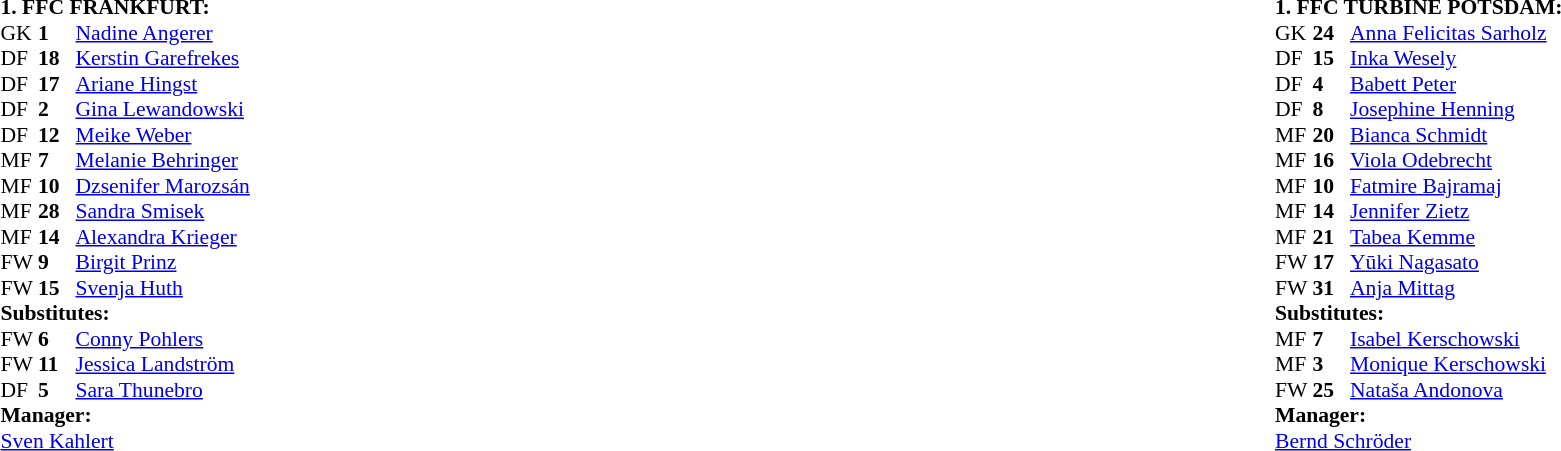<table width="100%">
<tr>
<td valign="top" width="50%"><br><table style="font-size: 90%" cellspacing="0" cellpadding="0">
<tr>
<td colspan="4"><strong>1. FFC FRANKFURT:</strong></td>
</tr>
<tr>
<th width="25"></th>
<th width="25"></th>
</tr>
<tr>
<td>GK</td>
<td><strong>1</strong></td>
<td> <a href='#'>Nadine Angerer</a></td>
</tr>
<tr>
<td>DF</td>
<td><strong>18</strong></td>
<td> <a href='#'>Kerstin Garefrekes</a></td>
</tr>
<tr>
<td>DF</td>
<td><strong>17</strong></td>
<td> <a href='#'>Ariane Hingst</a></td>
</tr>
<tr>
<td>DF</td>
<td><strong>2</strong></td>
<td> <a href='#'>Gina Lewandowski</a></td>
</tr>
<tr>
<td>DF</td>
<td><strong>12</strong></td>
<td> <a href='#'>Meike Weber</a></td>
<td></td>
<td></td>
</tr>
<tr>
<td>MF</td>
<td><strong>7</strong></td>
<td> <a href='#'>Melanie Behringer</a></td>
<td></td>
<td></td>
</tr>
<tr>
<td>MF</td>
<td><strong>10</strong></td>
<td> <a href='#'>Dzsenifer Marozsán</a></td>
</tr>
<tr>
<td>MF</td>
<td><strong>28</strong></td>
<td> <a href='#'>Sandra Smisek</a></td>
</tr>
<tr>
<td>MF</td>
<td><strong>14</strong></td>
<td> <a href='#'>Alexandra Krieger</a></td>
</tr>
<tr>
<td>FW</td>
<td><strong>9</strong></td>
<td> <a href='#'>Birgit Prinz</a></td>
</tr>
<tr>
<td>FW</td>
<td><strong>15</strong></td>
<td> <a href='#'>Svenja Huth</a></td>
<td></td>
<td></td>
</tr>
<tr>
<td colspan=3><strong>Substitutes:</strong></td>
</tr>
<tr>
<td>FW</td>
<td><strong>6</strong></td>
<td> <a href='#'>Conny Pohlers</a></td>
<td></td>
<td></td>
</tr>
<tr>
<td>FW</td>
<td><strong>11</strong></td>
<td> <a href='#'>Jessica Landström</a></td>
<td></td>
<td></td>
</tr>
<tr>
<td>DF</td>
<td><strong>5</strong></td>
<td> <a href='#'>Sara Thunebro</a></td>
<td></td>
<td></td>
</tr>
<tr>
<td colspan=3><strong>Manager:</strong></td>
</tr>
<tr>
<td colspan="4"> <a href='#'>Sven Kahlert</a></td>
</tr>
</table>
</td>
<td></td>
<td valign="top" width="50%"><br><table style="font-size: 90%" cellspacing="0" cellpadding="0" align="center">
<tr>
<td colspan="4"><strong>1. FFC TURBINE POTSDAM:</strong></td>
</tr>
<tr>
<th width="25"></th>
<th width="25"></th>
</tr>
<tr>
<td>GK</td>
<td><strong>24</strong></td>
<td> <a href='#'>Anna Felicitas Sarholz</a></td>
</tr>
<tr>
<td>DF</td>
<td><strong>15</strong></td>
<td> <a href='#'>Inka Wesely</a></td>
<td></td>
<td></td>
</tr>
<tr>
<td>DF</td>
<td><strong>4</strong></td>
<td> <a href='#'>Babett Peter</a></td>
</tr>
<tr>
<td>DF</td>
<td><strong>8</strong></td>
<td> <a href='#'>Josephine Henning</a></td>
</tr>
<tr>
<td>MF</td>
<td><strong>20</strong></td>
<td> <a href='#'>Bianca Schmidt</a></td>
</tr>
<tr>
<td>MF</td>
<td><strong>16</strong></td>
<td> <a href='#'>Viola Odebrecht</a></td>
</tr>
<tr>
<td>MF</td>
<td><strong>10</strong></td>
<td> <a href='#'>Fatmire Bajramaj</a></td>
</tr>
<tr>
<td>MF</td>
<td><strong>14</strong></td>
<td> <a href='#'>Jennifer Zietz</a></td>
</tr>
<tr>
<td>MF</td>
<td><strong>21</strong></td>
<td> <a href='#'>Tabea Kemme</a></td>
<td></td>
<td></td>
</tr>
<tr>
<td>FW</td>
<td><strong>17</strong></td>
<td> <a href='#'>Yūki Nagasato</a></td>
<td></td>
<td></td>
</tr>
<tr>
<td>FW</td>
<td><strong>31</strong></td>
<td> <a href='#'>Anja Mittag</a></td>
<td></td>
</tr>
<tr>
<td colspan=3><strong>Substitutes:</strong></td>
</tr>
<tr>
<td>MF</td>
<td><strong>7</strong></td>
<td> <a href='#'>Isabel Kerschowski</a></td>
<td></td>
<td></td>
</tr>
<tr>
<td>MF</td>
<td><strong>3</strong></td>
<td> <a href='#'>Monique Kerschowski</a></td>
<td></td>
<td></td>
</tr>
<tr>
<td>FW</td>
<td><strong>25</strong></td>
<td> <a href='#'>Nataša Andonova</a></td>
<td></td>
<td></td>
</tr>
<tr>
<td colspan=3><strong>Manager:</strong></td>
</tr>
<tr>
<td colspan="4"> <a href='#'>Bernd Schröder</a></td>
</tr>
</table>
</td>
</tr>
</table>
